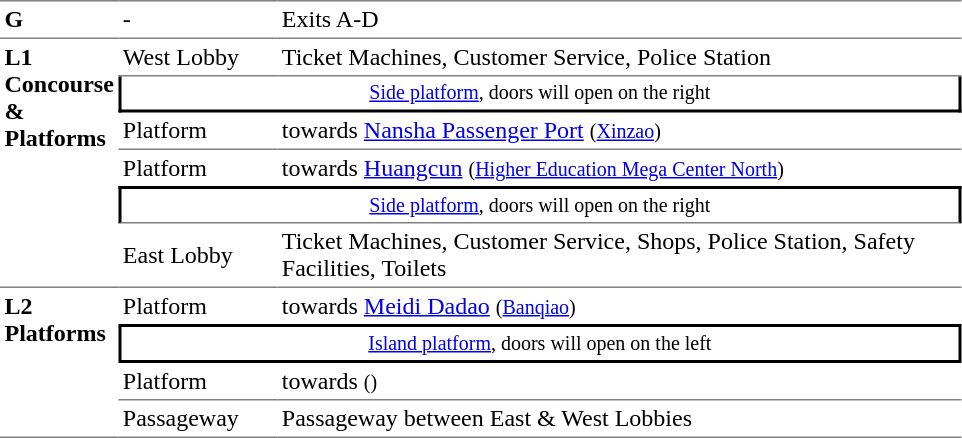<table table border=0 cellspacing=0 cellpadding=3>
<tr>
<td style="width:50px; border-top:solid 1px gray; vertical-align:top;"><strong>G</strong></td>
<td style="width:100px; border-top:solid 1px gray; vertical-align:top;">-</td>
<td style="width:450px; border-top:solid 1px gray; vertical-align:top;">Exits A-D</td>
</tr>
<tr style="vertical-align:top;">
<td rowspan="6" style="border-bottom:solid 1px gray; border-top:solid 1px gray; width:50px;"><strong>L1<br>Concourse & Platforms</strong></td>
<td style="border-bottom:solid 1px gray; border-top:solid 1px gray; width:100px;">West Lobby</td>
<td style="border-bottom:solid 1px gray; border-top:solid 1px gray; width:390px;">Ticket Machines, Customer Service, Police Station</td>
</tr>
<tr>
<td colspan="2" style="border-right:solid 2px black; border-left:solid 2px black; border-bottom:solid 2px black; font-size:smaller; text-align:center;"><a href='#'>Side platform</a>, doors will open on the right</td>
</tr>
<tr>
<td style="border-bottom:solid 1px gray;">Platform </td>
<td style="border-bottom:solid 1px gray;">  towards <a href='#'>Nansha Passenger Port</a> <small>(<a href='#'>Xinzao</a>)</small></td>
</tr>
<tr>
<td>Platform </td>
<td> towards <a href='#'>Huangcun</a> <small>(<a href='#'>Higher Education Mega Center North</a>)</small> </td>
</tr>
<tr>
<td colspan="2" style="border-top:solid 2px black; border-right:solid 2px black; border-left:solid 2px black; border-bottom:solid 1px gray; font-size:smaller; text-align:center;"><a href='#'>Side platform</a>, doors will open on the right</td>
</tr>
<tr>
<td style="border-bottom:solid 1px gray; width:100px;">East Lobby</td>
<td style="border-bottom:solid 1px gray; width:450px;">Ticket Machines, Customer Service, Shops, Police Station, Safety Facilities, Toilets</td>
</tr>
<tr>
<td rowspan="4" style="border-bottom:solid 1px gray; vertical-align:top;"><strong>L2<br>Platforms</strong></td>
<td>Platform </td>
<td>  towards <a href='#'>Meidi Dadao</a> <small>(<a href='#'>Banqiao</a>)</small></td>
</tr>
<tr>
<td colspan="2" style="border-top:solid 2px black; border-right:solid 2px black; border-left:solid 2px black; border-bottom:solid 2px black; font-size:smaller; text-align:center;"><a href='#'>Island platform</a>, doors will open on the left</td>
</tr>
<tr>
<td style="border-bottom:solid 1px gray; width:100px;">Platform </td>
<td style="border-bottom:solid 1px gray; width:285px;"> towards  <small>()</small> </td>
</tr>
<tr>
<td style="border-bottom:solid 1px gray; width:100px;">Passageway</td>
<td style="border-bottom:solid 1px gray; width:450px;">Passageway between East & West Lobbies</td>
</tr>
</table>
